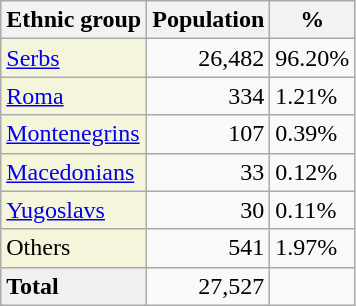<table class="wikitable">
<tr>
<th>Ethnic group</th>
<th>Population</th>
<th>%</th>
</tr>
<tr>
<td style="background:#F5F5DC;"><a href='#'>Serbs</a></td>
<td align="right">26,482</td>
<td>96.20%</td>
</tr>
<tr>
<td style="background:#F5F5DC;"><a href='#'>Roma</a></td>
<td align="right">334</td>
<td>1.21%</td>
</tr>
<tr>
<td style="background:#F5F5DC;"><a href='#'>Montenegrins</a></td>
<td align="right">107</td>
<td>0.39%</td>
</tr>
<tr>
<td style="background:#F5F5DC;"><a href='#'>Macedonians</a></td>
<td align="right">33</td>
<td>0.12%</td>
</tr>
<tr>
<td style="background:#F5F5DC;"><a href='#'>Yugoslavs</a></td>
<td align="right">30</td>
<td>0.11%</td>
</tr>
<tr>
<td style="background:#F5F5DC;">Others</td>
<td align="right">541</td>
<td>1.97%</td>
</tr>
<tr>
<td style="background:#F0F0F0;"><strong>Total</strong></td>
<td align="right">27,527</td>
<td></td>
</tr>
</table>
